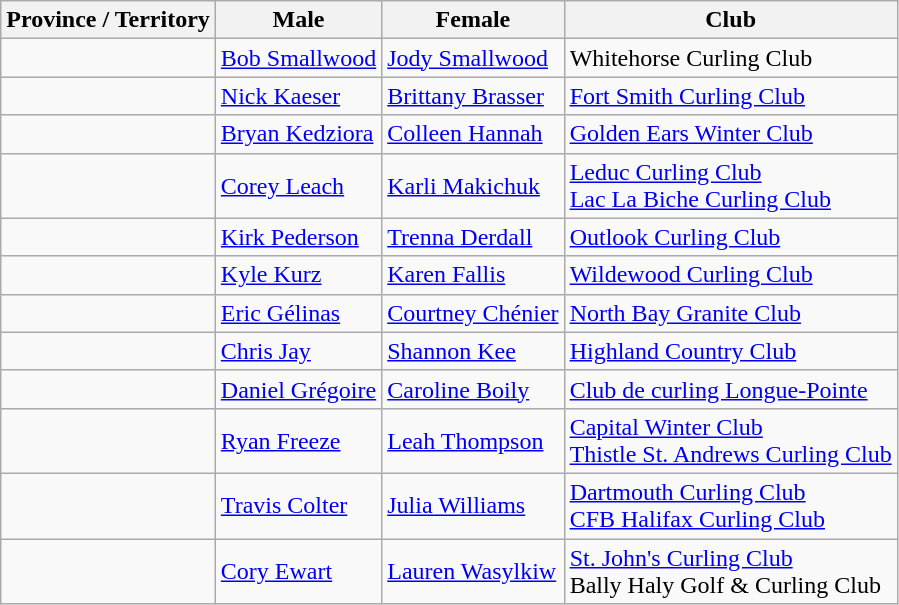<table class="wikitable">
<tr>
<th>Province / Territory</th>
<th>Male</th>
<th>Female</th>
<th>Club</th>
</tr>
<tr>
<td></td>
<td><a href='#'>Bob Smallwood</a></td>
<td><a href='#'>Jody Smallwood</a></td>
<td>Whitehorse Curling Club</td>
</tr>
<tr>
<td></td>
<td><a href='#'>Nick Kaeser</a></td>
<td><a href='#'>Brittany Brasser</a></td>
<td><a href='#'>Fort Smith Curling Club</a></td>
</tr>
<tr>
<td></td>
<td><a href='#'>Bryan Kedziora</a></td>
<td><a href='#'>Colleen Hannah</a></td>
<td><a href='#'>Golden Ears Winter Club</a></td>
</tr>
<tr>
<td></td>
<td><a href='#'>Corey Leach</a></td>
<td><a href='#'>Karli Makichuk</a></td>
<td><a href='#'>Leduc Curling Club</a> <br> <a href='#'>Lac La Biche Curling Club</a></td>
</tr>
<tr>
<td></td>
<td><a href='#'>Kirk Pederson</a></td>
<td><a href='#'>Trenna Derdall</a></td>
<td><a href='#'>Outlook Curling Club</a></td>
</tr>
<tr>
<td></td>
<td><a href='#'>Kyle Kurz</a></td>
<td><a href='#'>Karen Fallis</a></td>
<td><a href='#'>Wildewood Curling Club</a></td>
</tr>
<tr>
<td></td>
<td><a href='#'>Eric Gélinas</a></td>
<td><a href='#'>Courtney Chénier</a></td>
<td><a href='#'>North Bay Granite Club</a></td>
</tr>
<tr>
<td></td>
<td><a href='#'>Chris Jay</a></td>
<td><a href='#'>Shannon Kee</a></td>
<td><a href='#'>Highland Country Club</a></td>
</tr>
<tr>
<td></td>
<td><a href='#'>Daniel Grégoire</a></td>
<td><a href='#'>Caroline Boily</a></td>
<td><a href='#'>Club de curling Longue-Pointe</a></td>
</tr>
<tr>
<td></td>
<td><a href='#'>Ryan Freeze</a></td>
<td><a href='#'>Leah Thompson</a></td>
<td><a href='#'>Capital Winter Club</a> <br> <a href='#'>Thistle St. Andrews Curling Club</a></td>
</tr>
<tr>
<td></td>
<td><a href='#'>Travis Colter</a></td>
<td><a href='#'>Julia Williams</a></td>
<td><a href='#'>Dartmouth Curling Club</a> <br> <a href='#'>CFB Halifax Curling Club</a></td>
</tr>
<tr>
<td></td>
<td><a href='#'>Cory Ewart</a></td>
<td><a href='#'>Lauren Wasylkiw</a></td>
<td><a href='#'>St. John's Curling Club</a> <br> Bally Haly Golf & Curling Club</td>
</tr>
</table>
